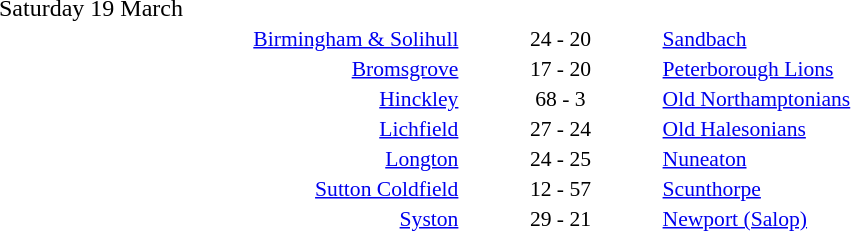<table style="width:70%;" cellspacing="1">
<tr>
<th width=35%></th>
<th width=15%></th>
<th></th>
</tr>
<tr>
<td>Saturday 19 March</td>
</tr>
<tr style=font-size:90%>
<td align=right><a href='#'>Birmingham & Solihull</a></td>
<td align=center>24 - 20</td>
<td><a href='#'>Sandbach</a></td>
</tr>
<tr style=font-size:90%>
<td align=right><a href='#'>Bromsgrove</a></td>
<td align=center>17 - 20</td>
<td><a href='#'>Peterborough Lions</a></td>
</tr>
<tr style=font-size:90%>
<td align=right><a href='#'>Hinckley</a></td>
<td align=center>68 - 3</td>
<td><a href='#'>Old Northamptonians</a></td>
</tr>
<tr style=font-size:90%>
<td align=right><a href='#'>Lichfield</a></td>
<td align=center>27 - 24</td>
<td><a href='#'>Old Halesonians</a></td>
</tr>
<tr style=font-size:90%>
<td align=right><a href='#'>Longton</a></td>
<td align=center>24 - 25</td>
<td><a href='#'>Nuneaton</a></td>
</tr>
<tr style=font-size:90%>
<td align=right><a href='#'>Sutton Coldfield</a></td>
<td align=center>12 - 57</td>
<td><a href='#'>Scunthorpe</a></td>
</tr>
<tr style=font-size:90%>
<td align=right><a href='#'>Syston</a></td>
<td align=center>29 - 21</td>
<td><a href='#'>Newport (Salop)</a></td>
</tr>
</table>
